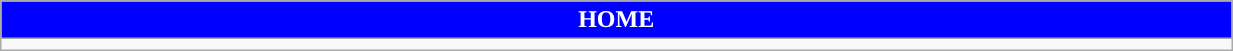<table class="wikitable collapsible collapsed" style="width:65%">
<tr>
<th colspan=7 ! style="color:white; background:#0000FF">HOME</th>
</tr>
<tr>
<td></td>
</tr>
</table>
